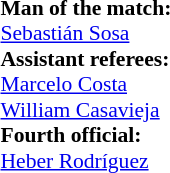<table style="width:50%; font-size:90%;">
<tr>
<td><br><strong>Man of the match:</strong>
<br> <a href='#'>Sebastián Sosa</a><br><strong>Assistant referees:</strong>
<br> <a href='#'>Marcelo Costa</a>
<br> <a href='#'>William Casavieja</a>
<br><strong>Fourth official:</strong>
<br> <a href='#'>Heber Rodríguez</a></td>
</tr>
</table>
